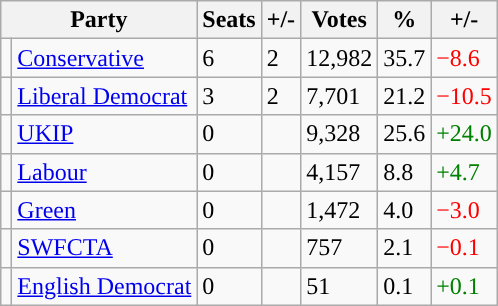<table class="wikitable">
<tr>
<th colspan="2">Party</th>
<th>Seats</th>
<th>+/-</th>
<th>Votes</th>
<th>%</th>
<th>+/-</th>
</tr>
<tr>
<td style="background-color: "></td>
<td><a href='#'>Conservative</a></td>
<td>6</td>
<td> 2</td>
<td>12,982</td>
<td>35.7</td>
<td style="color:red">−8.6</td>
</tr>
<tr>
<td style="background-color: "></td>
<td><a href='#'>Liberal Democrat</a></td>
<td>3</td>
<td> 2</td>
<td>7,701</td>
<td>21.2</td>
<td style="color:red">−10.5</td>
</tr>
<tr>
<td style="background-color: "></td>
<td><a href='#'>UKIP</a></td>
<td>0</td>
<td></td>
<td>9,328</td>
<td>25.6</td>
<td style="color:green">+24.0</td>
</tr>
<tr>
<td style="background-color: "></td>
<td><a href='#'>Labour</a></td>
<td>0</td>
<td></td>
<td>4,157</td>
<td>8.8</td>
<td style="color:green">+4.7</td>
</tr>
<tr>
<td style="background-color: "></td>
<td><a href='#'>Green</a></td>
<td>0</td>
<td></td>
<td>1,472</td>
<td>4.0</td>
<td style="color:red">−3.0</td>
</tr>
<tr>
<td style="background-color: "></td>
<td><a href='#'>SWFCTA</a></td>
<td>0</td>
<td></td>
<td>757</td>
<td>2.1</td>
<td style="color:red">−0.1</td>
</tr>
<tr>
<td style="background-color: "></td>
<td><a href='#'>English Democrat</a></td>
<td>0</td>
<td></td>
<td>51</td>
<td>0.1</td>
<td style="color:green">+0.1</td>
</tr>
</table>
